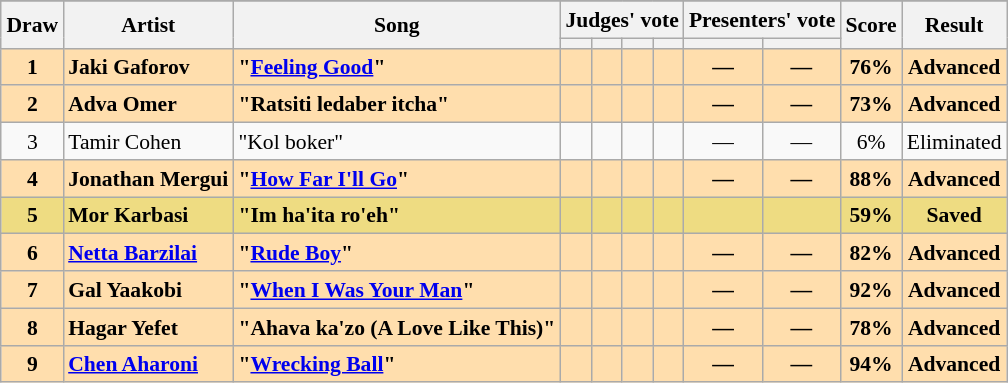<table class="sortable wikitable" style="margin: 1em auto 1em auto; text-align:center; font-size:90%; line-height:18px;">
<tr>
</tr>
<tr>
<th rowspan="2">Draw</th>
<th rowspan="2">Artist</th>
<th rowspan="2">Song</th>
<th colspan="4" class="unsortable">Judges' vote</th>
<th colspan="2" class="unsortable">Presenters' vote</th>
<th rowspan="2">Score</th>
<th rowspan="2">Result</th>
</tr>
<tr>
<th class="unsortable"></th>
<th class="unsortable"></th>
<th class="unsortable"></th>
<th class="unsortable"></th>
<th class="unsortable"></th>
<th class="unsortable"></th>
</tr>
<tr style="font-weight:bold; background:#FFDEAD;">
<td>1</td>
<td align="left">Jaki Gaforov</td>
<td align="left">"<a href='#'>Feeling Good</a>"</td>
<td></td>
<td></td>
<td></td>
<td></td>
<td>—</td>
<td>—</td>
<td>76%</td>
<td>Advanced</td>
</tr>
<tr style="font-weight:bold; background:#FFDEAD;">
<td>2</td>
<td align="left">Adva Omer</td>
<td align="left">"Ratsiti ledaber itcha"</td>
<td></td>
<td></td>
<td></td>
<td></td>
<td>—</td>
<td>—</td>
<td>73%</td>
<td>Advanced</td>
</tr>
<tr>
<td>3</td>
<td align="left">Tamir Cohen</td>
<td align="left">"Kol boker"</td>
<td></td>
<td></td>
<td></td>
<td></td>
<td>—</td>
<td>—</td>
<td>6%</td>
<td>Eliminated</td>
</tr>
<tr style="font-weight:bold; background:#FFDEAD;">
<td>4</td>
<td align="left">Jonathan Mergui</td>
<td align="left">"<a href='#'>How Far I'll Go</a>"</td>
<td></td>
<td></td>
<td></td>
<td></td>
<td>—</td>
<td>—</td>
<td>88%</td>
<td>Advanced</td>
</tr>
<tr style="font-weight:bold; background:#eedc82;">
<td>5</td>
<td align="left">Mor Karbasi</td>
<td align="left">"Im ha'ita ro'eh"</td>
<td></td>
<td></td>
<td></td>
<td></td>
<td></td>
<td></td>
<td>59%</td>
<td>Saved</td>
</tr>
<tr style="font-weight:bold; background:#FFDEAD;">
<td>6</td>
<td align="left"><a href='#'>Netta Barzilai</a></td>
<td align="left">"<a href='#'>Rude Boy</a>"</td>
<td></td>
<td></td>
<td></td>
<td></td>
<td>—</td>
<td>—</td>
<td>82%</td>
<td>Advanced</td>
</tr>
<tr style="font-weight:bold; background:#FFDEAD;">
<td>7</td>
<td align="left">Gal Yaakobi</td>
<td align="left">"<a href='#'>When I Was Your Man</a>"</td>
<td></td>
<td></td>
<td></td>
<td></td>
<td>—</td>
<td>—</td>
<td>92%</td>
<td>Advanced</td>
</tr>
<tr style="font-weight:bold; background:#FFDEAD;">
<td>8</td>
<td align="left">Hagar Yefet</td>
<td align="left">"Ahava ka'zo (A Love Like This)"</td>
<td></td>
<td></td>
<td></td>
<td></td>
<td>—</td>
<td>—</td>
<td>78%</td>
<td>Advanced</td>
</tr>
<tr style="font-weight:bold; background:#FFDEAD;">
<td>9</td>
<td align="left"><a href='#'>Chen Aharoni</a></td>
<td align="left">"<a href='#'>Wrecking Ball</a>"</td>
<td></td>
<td></td>
<td></td>
<td></td>
<td>—</td>
<td>—</td>
<td>94%</td>
<td>Advanced</td>
</tr>
</table>
